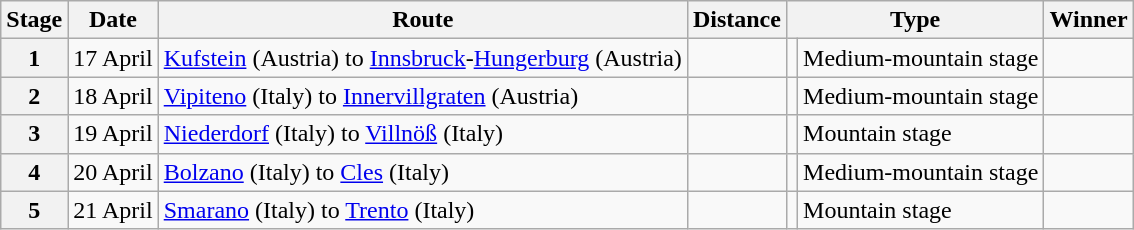<table class="wikitable">
<tr>
<th scope="col">Stage</th>
<th scope="col">Date</th>
<th scope="col">Route</th>
<th scope="col">Distance</th>
<th colspan="2" scope="col">Type</th>
<th scope="col">Winner</th>
</tr>
<tr>
<th scope="row">1</th>
<td>17 April</td>
<td><a href='#'>Kufstein</a> (Austria) to <a href='#'>Innsbruck</a>-<a href='#'>Hungerburg</a> (Austria)</td>
<td style="text-align:center;"></td>
<td></td>
<td>Medium-mountain stage</td>
<td></td>
</tr>
<tr>
<th scope="row">2</th>
<td>18 April</td>
<td><a href='#'>Vipiteno</a> (Italy) to <a href='#'>Innervillgraten</a> (Austria)</td>
<td style="text-align:center;"></td>
<td></td>
<td>Medium-mountain stage</td>
<td></td>
</tr>
<tr>
<th scope="row">3</th>
<td>19 April</td>
<td><a href='#'>Niederdorf</a> (Italy) to <a href='#'>Villnöß</a> (Italy)</td>
<td style="text-align:center;"></td>
<td></td>
<td>Mountain stage</td>
<td></td>
</tr>
<tr>
<th scope="row">4</th>
<td>20 April</td>
<td><a href='#'>Bolzano</a> (Italy) to <a href='#'>Cles</a> (Italy)</td>
<td style="text-align:center;"></td>
<td></td>
<td>Medium-mountain stage</td>
<td></td>
</tr>
<tr>
<th scope="row">5</th>
<td>21 April</td>
<td><a href='#'>Smarano</a> (Italy) to <a href='#'>Trento</a> (Italy)</td>
<td style="text-align:center;"></td>
<td></td>
<td>Mountain stage</td>
<td></td>
</tr>
</table>
